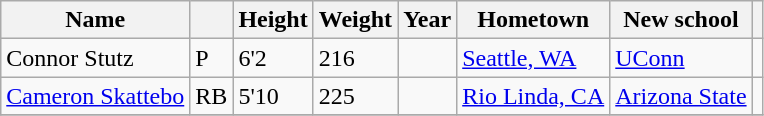<table class="wikitable sortable mw-collapsible">
<tr>
<th>Name</th>
<th></th>
<th>Height</th>
<th>Weight</th>
<th>Year</th>
<th>Hometown</th>
<th>New school</th>
<th></th>
</tr>
<tr>
<td>Connor Stutz</td>
<td>P</td>
<td>6'2</td>
<td>216</td>
<td></td>
<td><a href='#'>Seattle, WA</a></td>
<td><a href='#'>UConn</a></td>
<td></td>
</tr>
<tr>
<td><a href='#'>Cameron Skattebo</a></td>
<td>RB</td>
<td>5'10</td>
<td>225</td>
<td></td>
<td><a href='#'>Rio Linda, CA</a></td>
<td><a href='#'>Arizona State</a></td>
<td></td>
</tr>
<tr>
</tr>
</table>
